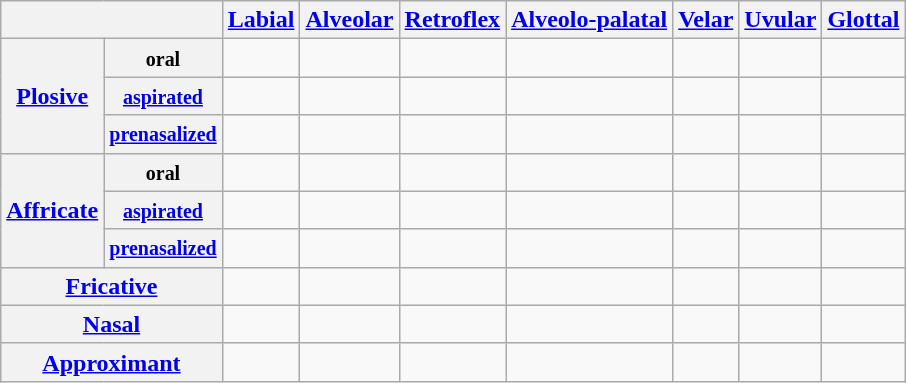<table class="wikitable" style="text-align:center">
<tr>
<th colspan="2"></th>
<th><a href='#'>Labial</a></th>
<th><a href='#'>Alveolar</a></th>
<th><a href='#'>Retroflex</a></th>
<th><a href='#'>Alveolo-palatal</a></th>
<th><a href='#'>Velar</a></th>
<th><a href='#'>Uvular</a></th>
<th><a href='#'>Glottal</a></th>
</tr>
<tr>
<th rowspan="3"><a href='#'>Plosive</a></th>
<th><small>oral</small></th>
<td> </td>
<td> </td>
<td></td>
<td></td>
<td> </td>
<td> </td>
<td></td>
</tr>
<tr>
<th><small><a href='#'>aspirated</a></small></th>
<td></td>
<td></td>
<td></td>
<td></td>
<td></td>
<td></td>
<td></td>
</tr>
<tr>
<th><small><a href='#'>prenasalized</a></small></th>
<td> </td>
<td> </td>
<td></td>
<td></td>
<td> </td>
<td> </td>
<td></td>
</tr>
<tr>
<th rowspan="3"><a href='#'>Affricate</a></th>
<th><small>oral</small></th>
<td></td>
<td> </td>
<td> </td>
<td> </td>
<td></td>
<td></td>
<td></td>
</tr>
<tr>
<th><small><a href='#'>aspirated</a></small></th>
<td></td>
<td></td>
<td></td>
<td></td>
<td></td>
<td></td>
<td></td>
</tr>
<tr>
<th><small><a href='#'>prenasalized</a></small></th>
<td></td>
<td> </td>
<td> </td>
<td> </td>
<td></td>
<td></td>
<td></td>
</tr>
<tr>
<th colspan="2"><a href='#'>Fricative</a></th>
<td> </td>
<td> </td>
<td> </td>
<td> </td>
<td> </td>
<td> </td>
<td> </td>
</tr>
<tr>
<th colspan="2"><a href='#'>Nasal</a></th>
<td></td>
<td></td>
<td></td>
<td></td>
<td></td>
<td></td>
<td></td>
</tr>
<tr>
<th colspan="2"><a href='#'>Approximant</a></th>
<td></td>
<td></td>
<td></td>
<td></td>
<td></td>
<td></td>
<td></td>
</tr>
</table>
